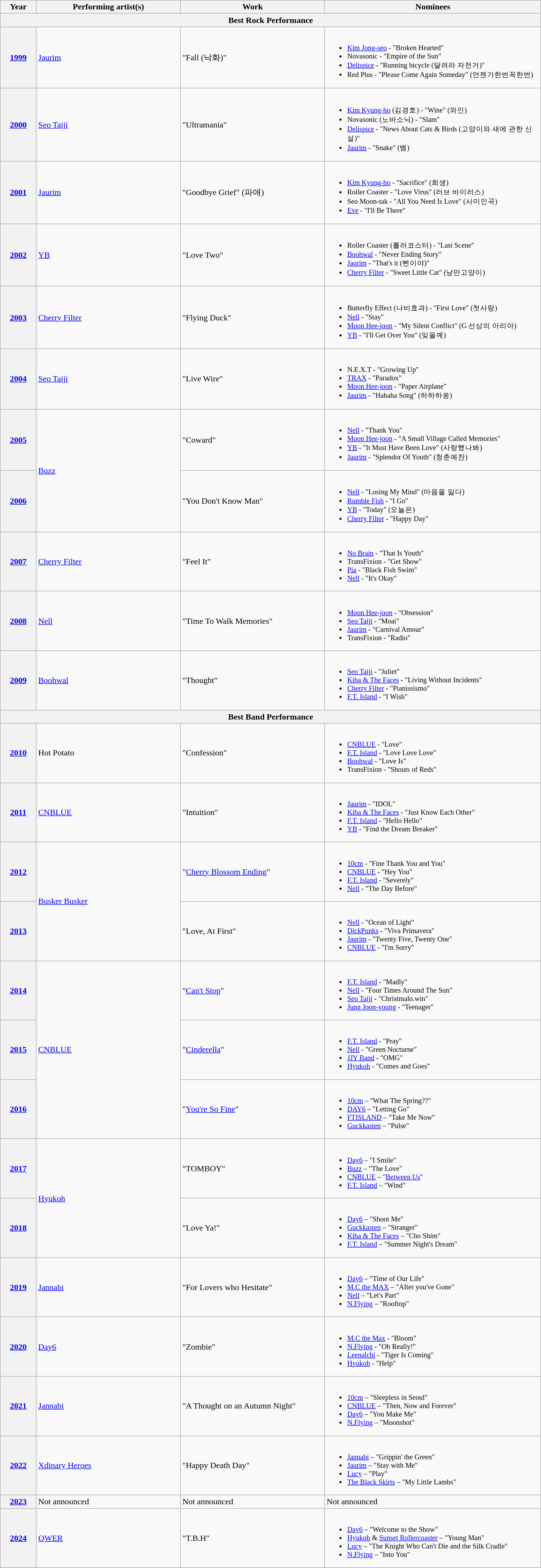<table class="wikitable plainrowheaders" style="width:82%">
<tr>
<th scope="col" width="5%">Year</th>
<th scope="col" width="20%">Performing artist(s)</th>
<th scope="col" width="20%">Work</th>
<th scope="col" class="unsortable" width="30%">Nominees</th>
</tr>
<tr>
<th colspan=4>Best Rock Performance</th>
</tr>
<tr>
<th scope="row" style="text-align:center"><a href='#'>1999</a></th>
<td><a href='#'>Jaurim</a></td>
<td>"Fall (낙화)"</td>
<td style="font-size: 85%;"><br><ul><li><a href='#'>Kim Jong-seo</a> - "Broken Hearted"</li><li>Novasonic - "Empire of the Sun"</li><li><a href='#'>Delispice</a> - "Running bicycle (달려라 자전거)"</li><li>Red Plus - "Please Come Again Someday" (언젠가한번꼭한번)</li></ul></td>
</tr>
<tr>
<th scope="row" style="text-align:center"><a href='#'>2000</a></th>
<td><a href='#'>Seo Taiji</a></td>
<td>"Ultramania"</td>
<td style="font-size: 85%;"><br><ul><li><a href='#'>Kim Kyung-ho</a> (김경호) - "Wine" (와인)</li><li>Novasonic (노바소닉) - "Slam"</li><li><a href='#'>Delispice</a> - "News About Cats & Birds (고양이와 새에 관한 신설)"</li><li><a href='#'>Jaurim</a> - "Snake" (뱀)</li></ul></td>
</tr>
<tr>
<th scope="row" style="text-align:center"><a href='#'>2001</a></th>
<td><a href='#'>Jaurim</a></td>
<td>"Goodbye Grief" (파애)</td>
<td style="font-size: 85%;"><br><ul><li><a href='#'>Kim Kyung-ho</a> - "Sacrifice" (희생)</li><li>Roller Coaster - "Love Virus" (러브 바이러스)</li><li>Seo Moon-tak - "All You Need Is Love" (사미인곡)</li><li><a href='#'>Eve</a> - "I'll Be There"</li></ul></td>
</tr>
<tr>
<th scope="row" style="text-align:center"><a href='#'>2002</a></th>
<td><a href='#'>YB</a></td>
<td>"Love Two"</td>
<td style="font-size: 85%;"><br><ul><li>Roller Coaster (를러코스터) - "Last Scene"</li><li><a href='#'>Boohwal</a> - "Never Ending Story"</li><li><a href='#'>Jaurim</a> - "That's it (삔이야)"</li><li><a href='#'>Cherry Filter</a> - "Sweet Little Cat" (낭만고양이)</li></ul></td>
</tr>
<tr>
<th scope="row" style="text-align:center"><a href='#'>2003</a></th>
<td><a href='#'>Cherry Filter</a></td>
<td>"Flying Duck"</td>
<td style="font-size: 85%;"><br><ul><li>Butterfly Effect (나비효과) - "First Love" (첫사랑)</li><li><a href='#'>Nell</a> - "Stay"</li><li><a href='#'>Moon Hee-joon</a> - "My Silent Conflict" (G 선상의 아리아)</li><li><a href='#'>YB</a> - "I'll Get Over You" (잊을께)</li></ul></td>
</tr>
<tr>
<th scope="row" style="text-align:center"><a href='#'>2004</a></th>
<td><a href='#'>Seo Taiji</a></td>
<td>"Live Wire"</td>
<td style="font-size: 85%;"><br><ul><li>N.E.X.T - "Growing Up"</li><li><a href='#'>TRAX</a> - "Paradox"</li><li><a href='#'>Moon Hee-joon</a> - "Paper Airplane"</li><li><a href='#'>Jaurim</a> - "Hahaha Song" (하하하쏭)</li></ul></td>
</tr>
<tr>
<th scope="row" style="text-align:center"><a href='#'>2005</a></th>
<td rowspan="2"><a href='#'>Buzz</a></td>
<td>"Coward"</td>
<td style="font-size: 85%;"><br><ul><li><a href='#'>Nell</a> - "Thank You"</li><li><a href='#'>Moon Hee-joon</a> - "A Small Village Called Memories"</li><li><a href='#'>YB</a> - "It Must Have Been Love" (사랑했나봐)</li><li><a href='#'>Jaurim</a> - "Splendor Of Youth" (청춘예찬)</li></ul></td>
</tr>
<tr>
<th scope="row" style="text-align:center"><a href='#'>2006</a></th>
<td>"You Don't Know Man"</td>
<td style="font-size: 85%;"><br><ul><li><a href='#'>Nell</a> - "Losing My Mind" (마음을 잃다)</li><li><a href='#'>Rumble Fish</a> - "I Go"</li><li><a href='#'>YB</a> - "Today" (오늘은)</li><li><a href='#'>Cherry Filter</a> - "Happy Day"</li></ul></td>
</tr>
<tr>
<th scope="row" style="text-align:center"><a href='#'>2007</a></th>
<td><a href='#'>Cherry Filter</a></td>
<td>"Feel It"</td>
<td style="font-size: 85%;"><br><ul><li><a href='#'>No Brain</a> - "That Is Youth"</li><li>TransFixion - "Get Show"</li><li><a href='#'>Pia</a> - "Black Fish Swim"</li><li><a href='#'>Nell</a> - "It's Okay"</li></ul></td>
</tr>
<tr>
<th scope="row" style="text-align:center"><a href='#'>2008</a></th>
<td><a href='#'>Nell</a></td>
<td>"Time To Walk Memories"</td>
<td style="font-size: 85%;"><br><ul><li><a href='#'>Moon Hee-joon</a> - "Obsession"</li><li><a href='#'>Seo Taiji</a> - "Moai"</li><li><a href='#'>Jaurim</a> - "Carnival Amour"</li><li>TransFixion - "Radio"</li></ul></td>
</tr>
<tr>
<th scope="row" style="text-align:center"><a href='#'>2009</a></th>
<td><a href='#'>Boohwal</a></td>
<td>"Thought"</td>
<td style="font-size: 85%;"><br><ul><li><a href='#'>Seo Taiji</a> - "Juliet"</li><li><a href='#'>Kiha & The Faces</a> - "Living Without Incidents"</li><li><a href='#'>Cherry Filter</a> - "Pianissismo"</li><li><a href='#'>F.T. Island</a> - "I Wish"</li></ul></td>
</tr>
<tr>
<th colspan="4">Best Band Performance</th>
</tr>
<tr>
<th scope="row" style="text-align:center"><a href='#'>2010</a></th>
<td>Hot Potato</td>
<td>"Confession"</td>
<td style="font-size: 85%;"><br><ul><li><a href='#'>CNBLUE</a> - "Love"</li><li><a href='#'>F.T. Island</a> - "Love Love Love"</li><li><a href='#'>Boohwal</a> - "Love Is"</li><li>TransFixion - "Shouts of Reds"</li></ul></td>
</tr>
<tr>
<th scope="row" style="text-align:center"><a href='#'>2011</a></th>
<td><a href='#'>CNBLUE</a></td>
<td>"Intuition"</td>
<td style="font-size: 85%;"><br><ul><li><a href='#'>Jaurim</a> - "IDOL"</li><li><a href='#'>Kiha & The Faces</a> - "Just Know Each Other"</li><li><a href='#'>F.T. Island</a> - "Hello Hello"</li><li><a href='#'>YB</a> - "Find the Dream Breaker"</li></ul></td>
</tr>
<tr>
<th scope="row" style="text-align:center"><a href='#'>2012</a></th>
<td rowspan="2"><a href='#'>Busker Busker</a></td>
<td>"<a href='#'>Cherry Blossom Ending</a>"</td>
<td style="font-size: 85%;"><br><ul><li><a href='#'>10cm</a> - "Fine Thank You and You"</li><li><a href='#'>CNBLUE</a> - "Hey You"</li><li><a href='#'>F.T. Island</a> - "Severely"</li><li><a href='#'>Nell</a> - "The Day Before"</li></ul></td>
</tr>
<tr>
<th scope="row" style="text-align:center"><a href='#'>2013</a></th>
<td>"Love, At First"</td>
<td style="font-size: 85%;"><br><ul><li><a href='#'>Nell</a> - "Ocean of Light"</li><li><a href='#'>DickPunks</a> - "Viva Primavera"</li><li><a href='#'>Jaurim</a> - "Twenty Five, Twenty One"</li><li><a href='#'>CNBLUE</a> - "I'm Sorry"</li></ul></td>
</tr>
<tr>
<th scope="row" style="text-align:center"><a href='#'>2014</a></th>
<td rowspan="3"><a href='#'>CNBLUE</a></td>
<td>"<a href='#'>Can't Stop</a>"</td>
<td style="font-size: 85%;"><br><ul><li><a href='#'>F.T. Island</a> - "Madly"</li><li><a href='#'>Nell</a> - "Four Times Around The Sun"</li><li><a href='#'>Seo Taiji</a> - "Christmalo.win"</li><li><a href='#'>Jung Joon-young</a> - "Teenager"</li></ul></td>
</tr>
<tr>
<th scope="row" style="text-align:center"><a href='#'>2015</a></th>
<td>"<a href='#'>Cinderella</a>"</td>
<td style="font-size: 85%;"><br><ul><li><a href='#'>F.T. Island</a> - "Pray"</li><li><a href='#'>Nell</a> - "Green Nocturne"</li><li><a href='#'>JJY Band</a> - "OMG"</li><li><a href='#'>Hyukoh</a> - "Comes and Goes"</li></ul></td>
</tr>
<tr>
<th scope="row" style="text-align:center"><a href='#'>2016</a></th>
<td>"<a href='#'>You're So Fine</a>"</td>
<td style="font-size: 85%;"><br><ul><li><a href='#'>10cm</a> – "What The Spring??"</li><li><a href='#'>DAY6</a> – "Letting Go"</li><li><a href='#'>FTISLAND</a> – "Take Me Now"</li><li><a href='#'>Guckkasten</a> – "Pulse"</li></ul></td>
</tr>
<tr>
<th scope="row" style="text-align:center"><a href='#'>2017</a></th>
<td rowspan="2"><a href='#'>Hyukoh</a></td>
<td>"TOMBOY"</td>
<td style="font-size: 85%;"><br><ul><li><a href='#'>Day6</a> – "I Smile"</li><li><a href='#'>Buzz</a> – "The Love"</li><li><a href='#'>CNBLUE</a> – "<a href='#'>Between Us</a>"</li><li><a href='#'>F.T. Island</a> – "Wind"</li></ul></td>
</tr>
<tr>
<th scope="row" style="text-align:center"><a href='#'>2018</a></th>
<td>"Love Ya!"</td>
<td style="font-size: 85%;"><br><ul><li><a href='#'>Day6</a> – "Shoot Me"</li><li><a href='#'>Guckkasten</a> – "Stranger"</li><li><a href='#'>Kiha & The Faces</a> – "Cho Shim"</li><li><a href='#'>F.T. Island</a> – "Summer Night's Dream"</li></ul></td>
</tr>
<tr>
<th scope="row" style="text-align:center"><a href='#'>2019</a></th>
<td><a href='#'> Jannabi</a></td>
<td>"For Lovers who Hesitate"</td>
<td style="font-size: 85%;"><br><ul><li><a href='#'>Day6</a> – "Time of Our Life"</li><li><a href='#'>M.C the MAX</a> – "After you've Gone"</li><li><a href='#'>Nell</a> – "Let's Part"</li><li><a href='#'>N.Flying</a> – "Rooftop"</li></ul></td>
</tr>
<tr>
<th scope="row" style="text-align:center"><a href='#'>2020</a></th>
<td><a href='#'>Day6</a></td>
<td>"Zombie"</td>
<td style="font-size: 85%;"><br><ul><li><a href='#'>M.C the Max</a> - "Bloom"</li><li><a href='#'>N.Flying</a> - "Oh Really!"</li><li><a href='#'>Leenalchi</a> - "Tiger Is Coming"</li><li><a href='#'>Hyukoh</a> - "Help"</li></ul></td>
</tr>
<tr>
<th scope="row" style="text-align:center"><a href='#'>2021</a></th>
<td><a href='#'>Jannabi</a></td>
<td>"A Thought on an Autumn Night"</td>
<td style="font-size: 85%;"><br><ul><li><a href='#'>10cm</a> – "Sleepless in Seoul"</li><li><a href='#'>CNBLUE</a> – "Then, Now and Forever"</li><li><a href='#'>Day6</a> – "You Make Me"</li><li><a href='#'>N.Flying</a> – "Moonshot"</li></ul></td>
</tr>
<tr>
<th scope="row" style="text-align:center"><a href='#'>2022</a></th>
<td><a href='#'>Xdinary Heroes</a></td>
<td>"Happy Death Day"</td>
<td style="font-size: 85%;"><br><ul><li><a href='#'>Jannabi</a> – "Grippin' the Green"</li><li><a href='#'>Jaurim</a> – "Stay with Me"</li><li><a href='#'>Lucy</a> – "Play"</li><li><a href='#'>The Black Skirts</a> – "My Little Lambs"</li></ul></td>
</tr>
<tr>
<th scope="row" style="text-align:center"><a href='#'>2023</a></th>
<td>Not announced</td>
<td>Not announced</td>
<td>Not announced</td>
</tr>
<tr>
<th scope="row" style="text-align:center"><a href='#'>2024</a></th>
<td><a href='#'>QWER</a></td>
<td>"T.B.H"</td>
<td style="font-size: 85%;"><br><ul><li><a href='#'>Day6</a> – "Welcome to the Show"</li><li><a href='#'>Hyukoh</a> & <a href='#'>Sunset Rollercoaster</a> – "Young Man"</li><li><a href='#'>Lucy</a> – "The Knight Who Can't Die and the Silk Cradle"</li><li><a href='#'>N.Flying</a> – "Into You"</li></ul></td>
</tr>
</table>
